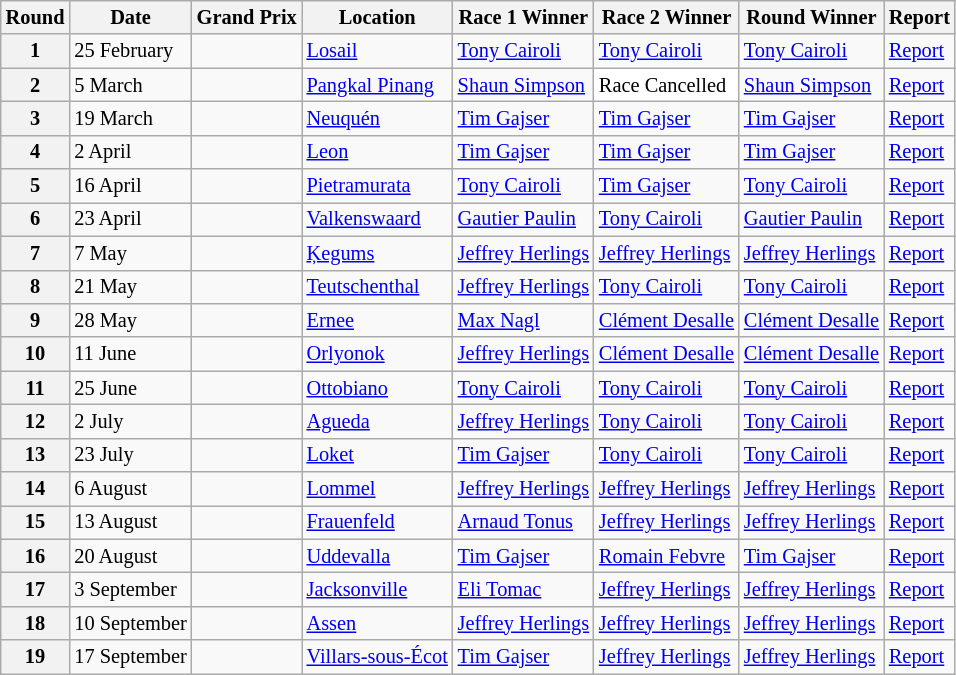<table class="wikitable" style="font-size: 85%;">
<tr>
<th>Round</th>
<th>Date</th>
<th>Grand Prix</th>
<th>Location</th>
<th>Race 1 Winner</th>
<th>Race 2 Winner</th>
<th>Round Winner</th>
<th>Report</th>
</tr>
<tr>
<th>1</th>
<td>25 February</td>
<td></td>
<td><a href='#'>Losail</a></td>
<td> <a href='#'>Tony Cairoli</a></td>
<td> <a href='#'>Tony Cairoli</a></td>
<td> <a href='#'>Tony Cairoli</a></td>
<td><a href='#'>Report</a></td>
</tr>
<tr>
<th>2</th>
<td>5 March</td>
<td></td>
<td><a href='#'>Pangkal Pinang</a></td>
<td> <a href='#'>Shaun Simpson</a></td>
<td style="background:#ffffff;">Race Cancelled</td>
<td> <a href='#'>Shaun Simpson</a></td>
<td><a href='#'>Report</a></td>
</tr>
<tr>
<th>3</th>
<td>19 March</td>
<td></td>
<td><a href='#'>Neuquén</a></td>
<td> <a href='#'>Tim Gajser</a></td>
<td> <a href='#'>Tim Gajser</a></td>
<td> <a href='#'>Tim Gajser</a></td>
<td><a href='#'>Report</a></td>
</tr>
<tr>
<th>4</th>
<td>2 April</td>
<td></td>
<td><a href='#'>Leon</a></td>
<td> <a href='#'>Tim Gajser</a></td>
<td> <a href='#'>Tim Gajser</a></td>
<td> <a href='#'>Tim Gajser</a></td>
<td><a href='#'>Report</a></td>
</tr>
<tr>
<th>5</th>
<td>16 April</td>
<td></td>
<td><a href='#'>Pietramurata</a></td>
<td> <a href='#'>Tony Cairoli</a></td>
<td> <a href='#'>Tim Gajser</a></td>
<td> <a href='#'>Tony Cairoli</a></td>
<td><a href='#'>Report</a></td>
</tr>
<tr>
<th>6</th>
<td>23 April</td>
<td></td>
<td><a href='#'>Valkenswaard</a></td>
<td> <a href='#'>Gautier Paulin</a></td>
<td> <a href='#'>Tony Cairoli</a></td>
<td> <a href='#'>Gautier Paulin</a></td>
<td><a href='#'>Report</a></td>
</tr>
<tr>
<th>7</th>
<td>7 May</td>
<td></td>
<td><a href='#'>Ķegums</a></td>
<td> <a href='#'>Jeffrey Herlings</a></td>
<td> <a href='#'>Jeffrey Herlings</a></td>
<td> <a href='#'>Jeffrey Herlings</a></td>
<td><a href='#'>Report</a></td>
</tr>
<tr>
<th>8</th>
<td>21 May</td>
<td></td>
<td><a href='#'>Teutschenthal</a></td>
<td> <a href='#'>Jeffrey Herlings</a></td>
<td> <a href='#'>Tony Cairoli</a></td>
<td> <a href='#'>Tony Cairoli</a></td>
<td><a href='#'>Report</a></td>
</tr>
<tr>
<th>9</th>
<td>28 May</td>
<td></td>
<td><a href='#'>Ernee</a></td>
<td> <a href='#'>Max Nagl</a></td>
<td> <a href='#'>Clément Desalle</a></td>
<td> <a href='#'>Clément Desalle</a></td>
<td><a href='#'>Report</a></td>
</tr>
<tr>
<th>10</th>
<td>11 June</td>
<td></td>
<td><a href='#'>Orlyonok</a></td>
<td> <a href='#'>Jeffrey Herlings</a></td>
<td> <a href='#'>Clément Desalle</a></td>
<td> <a href='#'>Clément Desalle</a></td>
<td><a href='#'>Report</a></td>
</tr>
<tr>
<th>11</th>
<td>25 June</td>
<td></td>
<td><a href='#'>Ottobiano</a></td>
<td> <a href='#'>Tony Cairoli</a></td>
<td> <a href='#'>Tony Cairoli</a></td>
<td> <a href='#'>Tony Cairoli</a></td>
<td><a href='#'>Report</a></td>
</tr>
<tr>
<th>12</th>
<td>2 July</td>
<td></td>
<td><a href='#'>Agueda</a></td>
<td> <a href='#'>Jeffrey Herlings</a></td>
<td> <a href='#'>Tony Cairoli</a></td>
<td> <a href='#'>Tony Cairoli</a></td>
<td><a href='#'>Report</a></td>
</tr>
<tr>
<th>13</th>
<td>23 July</td>
<td></td>
<td><a href='#'>Loket</a></td>
<td> <a href='#'>Tim Gajser</a></td>
<td> <a href='#'>Tony Cairoli</a></td>
<td> <a href='#'>Tony Cairoli</a></td>
<td><a href='#'>Report</a></td>
</tr>
<tr>
<th>14</th>
<td>6 August</td>
<td></td>
<td><a href='#'>Lommel</a></td>
<td> <a href='#'>Jeffrey Herlings</a></td>
<td> <a href='#'>Jeffrey Herlings</a></td>
<td> <a href='#'>Jeffrey Herlings</a></td>
<td><a href='#'>Report</a></td>
</tr>
<tr>
<th>15</th>
<td>13 August</td>
<td></td>
<td><a href='#'>Frauenfeld</a></td>
<td> <a href='#'>Arnaud Tonus</a></td>
<td> <a href='#'>Jeffrey Herlings</a></td>
<td> <a href='#'>Jeffrey Herlings</a></td>
<td><a href='#'>Report</a></td>
</tr>
<tr>
<th>16</th>
<td>20 August</td>
<td></td>
<td><a href='#'>Uddevalla</a></td>
<td> <a href='#'>Tim Gajser</a></td>
<td> <a href='#'>Romain Febvre</a></td>
<td> <a href='#'>Tim Gajser</a></td>
<td><a href='#'>Report</a></td>
</tr>
<tr>
<th>17</th>
<td>3 September</td>
<td></td>
<td><a href='#'>Jacksonville</a></td>
<td> <a href='#'>Eli Tomac</a></td>
<td> <a href='#'>Jeffrey Herlings</a></td>
<td> <a href='#'>Jeffrey Herlings</a></td>
<td><a href='#'>Report</a></td>
</tr>
<tr>
<th>18</th>
<td>10 September</td>
<td></td>
<td><a href='#'>Assen</a></td>
<td> <a href='#'>Jeffrey Herlings</a></td>
<td> <a href='#'>Jeffrey Herlings</a></td>
<td> <a href='#'>Jeffrey Herlings</a></td>
<td><a href='#'>Report</a></td>
</tr>
<tr>
<th>19</th>
<td>17 September</td>
<td></td>
<td><a href='#'>Villars-sous-Écot</a></td>
<td> <a href='#'>Tim Gajser</a></td>
<td> <a href='#'>Jeffrey Herlings</a></td>
<td> <a href='#'>Jeffrey Herlings</a></td>
<td><a href='#'>Report</a></td>
</tr>
</table>
